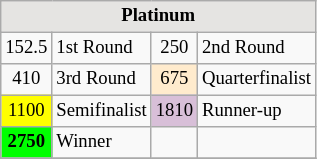<table class="wikitable" style="font-size:78%;">
<tr>
<th colspan=4 style="background:#E5E4E2">Platinum</th>
</tr>
<tr>
<td align="center">152.5</td>
<td>1st Round</td>
<td align="center">250</td>
<td>2nd Round</td>
</tr>
<tr>
<td align="center">410</td>
<td>3rd Round</td>
<td align="center" style="background:#ffebcd">675</td>
<td>Quarterfinalist</td>
</tr>
<tr>
<td align="center" style="background:#ffff00">1100</td>
<td>Semifinalist</td>
<td align="center" style="background:#D8BFD8">1810</td>
<td>Runner-up</td>
</tr>
<tr>
<td align="center" style="background:#00ff00;font-weight:bold;">2750</td>
<td>Winner</td>
<td></td>
<td></td>
</tr>
<tr>
</tr>
</table>
